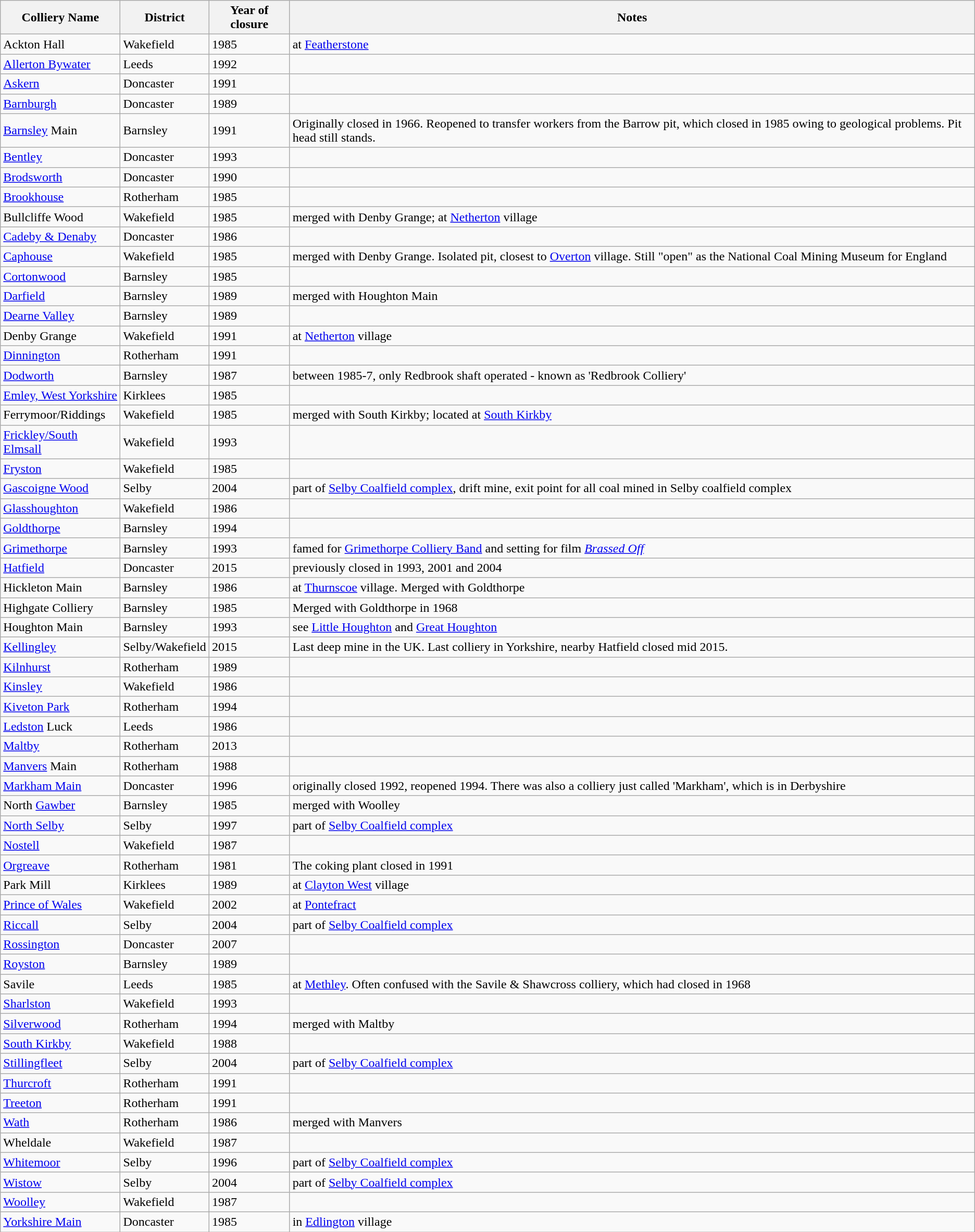<table class="wikitable sortable">
<tr>
<th>Colliery Name</th>
<th>District</th>
<th>Year of closure</th>
<th>Notes</th>
</tr>
<tr>
<td>Ackton Hall</td>
<td>Wakefield</td>
<td>1985</td>
<td>at <a href='#'>Featherstone</a></td>
</tr>
<tr>
<td><a href='#'>Allerton Bywater</a></td>
<td>Leeds</td>
<td>1992</td>
<td></td>
</tr>
<tr>
<td><a href='#'>Askern</a></td>
<td>Doncaster</td>
<td>1991</td>
<td></td>
</tr>
<tr>
<td><a href='#'>Barnburgh</a></td>
<td>Doncaster</td>
<td>1989</td>
<td></td>
</tr>
<tr>
<td><a href='#'>Barnsley</a> Main</td>
<td>Barnsley</td>
<td>1991</td>
<td>Originally closed in 1966.  Reopened to transfer workers from the Barrow pit, which closed in 1985 owing to geological problems. Pit head still stands.</td>
</tr>
<tr>
<td><a href='#'>Bentley</a></td>
<td>Doncaster</td>
<td>1993</td>
<td></td>
</tr>
<tr>
<td><a href='#'>Brodsworth</a></td>
<td>Doncaster</td>
<td>1990</td>
<td></td>
</tr>
<tr>
<td><a href='#'>Brookhouse</a></td>
<td>Rotherham</td>
<td>1985</td>
<td></td>
</tr>
<tr>
<td>Bullcliffe Wood</td>
<td>Wakefield</td>
<td>1985</td>
<td>merged with Denby Grange; at <a href='#'>Netherton</a> village</td>
</tr>
<tr>
<td><a href='#'>Cadeby & Denaby</a></td>
<td>Doncaster</td>
<td>1986</td>
<td></td>
</tr>
<tr>
<td><a href='#'>Caphouse</a></td>
<td>Wakefield</td>
<td>1985</td>
<td>merged with Denby Grange.  Isolated pit, closest to <a href='#'>Overton</a> village.  Still "open" as the National Coal Mining Museum for England</td>
</tr>
<tr>
<td><a href='#'>Cortonwood</a></td>
<td>Barnsley</td>
<td>1985</td>
<td></td>
</tr>
<tr>
<td><a href='#'>Darfield</a></td>
<td>Barnsley</td>
<td>1989</td>
<td>merged with Houghton Main</td>
</tr>
<tr>
<td><a href='#'>Dearne Valley</a></td>
<td>Barnsley</td>
<td>1989</td>
<td></td>
</tr>
<tr>
<td>Denby Grange</td>
<td>Wakefield</td>
<td>1991</td>
<td>at <a href='#'>Netherton</a> village</td>
</tr>
<tr>
<td><a href='#'>Dinnington</a></td>
<td>Rotherham</td>
<td>1991</td>
<td></td>
</tr>
<tr>
<td><a href='#'>Dodworth</a></td>
<td>Barnsley</td>
<td>1987</td>
<td>between 1985-7, only Redbrook shaft operated - known as 'Redbrook Colliery'</td>
</tr>
<tr>
<td><a href='#'>Emley, West Yorkshire</a></td>
<td>Kirklees</td>
<td>1985</td>
<td></td>
</tr>
<tr>
<td>Ferrymoor/Riddings</td>
<td>Wakefield</td>
<td>1985</td>
<td>merged with South Kirkby; located at <a href='#'>South Kirkby</a></td>
</tr>
<tr>
<td><a href='#'>Frickley/South Elmsall</a></td>
<td>Wakefield</td>
<td>1993</td>
<td></td>
</tr>
<tr>
<td><a href='#'>Fryston</a></td>
<td>Wakefield</td>
<td>1985</td>
<td></td>
</tr>
<tr>
<td><a href='#'>Gascoigne Wood</a></td>
<td>Selby</td>
<td>2004</td>
<td>part of <a href='#'>Selby Coalfield complex</a>, drift mine, exit point for all coal mined in Selby coalfield complex</td>
</tr>
<tr>
<td><a href='#'>Glasshoughton</a></td>
<td>Wakefield</td>
<td>1986</td>
<td></td>
</tr>
<tr>
<td><a href='#'>Goldthorpe</a></td>
<td>Barnsley</td>
<td>1994</td>
<td></td>
</tr>
<tr>
<td><a href='#'>Grimethorpe</a></td>
<td>Barnsley</td>
<td>1993</td>
<td>famed for <a href='#'>Grimethorpe Colliery Band</a> and setting for film <em><a href='#'>Brassed Off</a></em></td>
</tr>
<tr>
<td><a href='#'>Hatfield</a></td>
<td>Doncaster</td>
<td>2015</td>
<td>previously closed in 1993, 2001 and 2004</td>
</tr>
<tr>
<td>Hickleton Main</td>
<td>Barnsley</td>
<td>1986</td>
<td>at <a href='#'>Thurnscoe</a> village.  Merged with Goldthorpe</td>
</tr>
<tr>
<td>Highgate Colliery</td>
<td>Barnsley</td>
<td>1985</td>
<td>Merged with Goldthorpe in 1968</td>
</tr>
<tr>
<td>Houghton Main</td>
<td>Barnsley</td>
<td>1993</td>
<td>see <a href='#'>Little Houghton</a> and <a href='#'>Great Houghton</a></td>
</tr>
<tr>
<td><a href='#'>Kellingley</a></td>
<td>Selby/Wakefield</td>
<td>2015</td>
<td>Last deep mine in the UK. Last colliery in Yorkshire, nearby Hatfield closed mid 2015.</td>
</tr>
<tr>
<td><a href='#'>Kilnhurst</a></td>
<td>Rotherham</td>
<td>1989</td>
<td></td>
</tr>
<tr>
<td><a href='#'>Kinsley</a></td>
<td>Wakefield</td>
<td>1986</td>
<td></td>
</tr>
<tr>
<td><a href='#'>Kiveton Park</a></td>
<td>Rotherham</td>
<td>1994</td>
<td></td>
</tr>
<tr>
<td><a href='#'>Ledston</a> Luck</td>
<td>Leeds</td>
<td>1986</td>
<td></td>
</tr>
<tr>
<td><a href='#'>Maltby</a></td>
<td>Rotherham</td>
<td>2013</td>
<td></td>
</tr>
<tr>
<td><a href='#'>Manvers</a> Main</td>
<td>Rotherham</td>
<td>1988</td>
<td></td>
</tr>
<tr>
<td><a href='#'>Markham Main</a></td>
<td>Doncaster</td>
<td>1996</td>
<td>originally closed 1992, reopened 1994. There was also a colliery just called 'Markham', which is in Derbyshire</td>
</tr>
<tr>
<td>North <a href='#'>Gawber</a></td>
<td>Barnsley</td>
<td>1985</td>
<td>merged with Woolley</td>
</tr>
<tr>
<td><a href='#'>North Selby</a></td>
<td>Selby</td>
<td>1997</td>
<td>part of <a href='#'>Selby Coalfield complex</a></td>
</tr>
<tr>
<td><a href='#'>Nostell</a></td>
<td>Wakefield</td>
<td>1987</td>
<td></td>
</tr>
<tr>
<td><a href='#'>Orgreave</a></td>
<td>Rotherham</td>
<td>1981</td>
<td>The coking plant closed in 1991</td>
</tr>
<tr>
<td>Park Mill</td>
<td>Kirklees</td>
<td>1989</td>
<td>at <a href='#'>Clayton West</a> village</td>
</tr>
<tr>
<td><a href='#'>Prince of Wales</a></td>
<td>Wakefield</td>
<td>2002</td>
<td>at <a href='#'>Pontefract</a></td>
</tr>
<tr>
<td><a href='#'>Riccall</a></td>
<td>Selby</td>
<td>2004</td>
<td>part of <a href='#'>Selby Coalfield complex</a></td>
</tr>
<tr>
<td><a href='#'>Rossington</a></td>
<td>Doncaster</td>
<td>2007</td>
<td></td>
</tr>
<tr>
<td><a href='#'>Royston</a></td>
<td>Barnsley</td>
<td>1989</td>
<td></td>
</tr>
<tr>
<td>Savile</td>
<td>Leeds</td>
<td>1985</td>
<td>at <a href='#'>Methley</a>.  Often confused with the Savile & Shawcross colliery, which had closed in 1968</td>
</tr>
<tr>
<td><a href='#'>Sharlston</a></td>
<td>Wakefield</td>
<td>1993</td>
<td></td>
</tr>
<tr>
<td><a href='#'>Silverwood</a></td>
<td>Rotherham</td>
<td>1994</td>
<td>merged with Maltby</td>
</tr>
<tr>
<td><a href='#'>South Kirkby</a></td>
<td>Wakefield</td>
<td>1988</td>
<td></td>
</tr>
<tr>
<td><a href='#'>Stillingfleet</a></td>
<td>Selby</td>
<td>2004</td>
<td>part of <a href='#'>Selby Coalfield complex</a></td>
</tr>
<tr>
<td><a href='#'>Thurcroft</a></td>
<td>Rotherham</td>
<td>1991</td>
<td></td>
</tr>
<tr>
<td><a href='#'>Treeton</a></td>
<td>Rotherham</td>
<td>1991</td>
<td></td>
</tr>
<tr>
<td><a href='#'>Wath</a></td>
<td>Rotherham</td>
<td>1986</td>
<td>merged with Manvers</td>
</tr>
<tr>
<td>Wheldale</td>
<td>Wakefield</td>
<td>1987</td>
<td></td>
</tr>
<tr>
<td><a href='#'>Whitemoor</a></td>
<td>Selby</td>
<td>1996</td>
<td>part of <a href='#'>Selby Coalfield complex</a></td>
</tr>
<tr>
<td><a href='#'>Wistow</a></td>
<td>Selby</td>
<td>2004</td>
<td>part of <a href='#'>Selby Coalfield complex</a></td>
</tr>
<tr>
<td><a href='#'>Woolley</a></td>
<td>Wakefield</td>
<td>1987</td>
<td></td>
</tr>
<tr>
<td><a href='#'>Yorkshire Main</a></td>
<td>Doncaster</td>
<td>1985</td>
<td>in <a href='#'>Edlington</a> village</td>
</tr>
</table>
